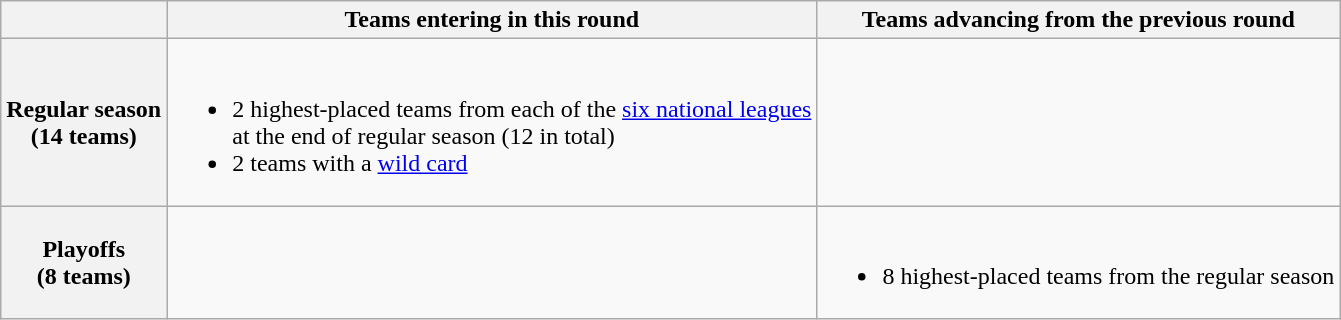<table class="wikitable">
<tr>
<th></th>
<th>Teams entering in this round</th>
<th>Teams advancing from the previous round</th>
</tr>
<tr>
<th>Regular season<br>(14 teams)</th>
<td><br><ul><li>2 highest-placed teams from each of the <a href='#'>six national leagues</a> <br>at the end of regular season (12 in total)</li><li>2 teams with a <a href='#'>wild card</a></li></ul></td>
<td></td>
</tr>
<tr>
<th>Playoffs<br>(8 teams)</th>
<td></td>
<td><br><ul><li>8 highest-placed teams from the regular season</li></ul></td>
</tr>
</table>
